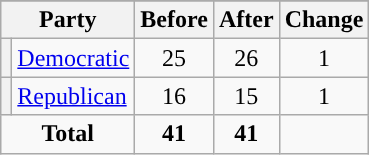<table class="wikitable" style="text-align:center;">
<tr>
</tr>
<tr>
<th colspan=2>Party</th>
<th>Before</th>
<th>After</th>
<th>Change</th>
</tr>
<tr>
<th style="background-color:"></th>
<td style="text-align:left;"><a href='#'>Democratic</a></td>
<td>25</td>
<td>26</td>
<td> 1</td>
</tr>
<tr>
<th style="background-color:"></th>
<td style="text-align:left;"><a href='#'>Republican</a></td>
<td>16</td>
<td>15</td>
<td> 1</td>
</tr>
<tr>
<td colspan=2><strong>Total</strong></td>
<td><strong>41</strong></td>
<td><strong>41</strong></td>
<td></td>
</tr>
</table>
